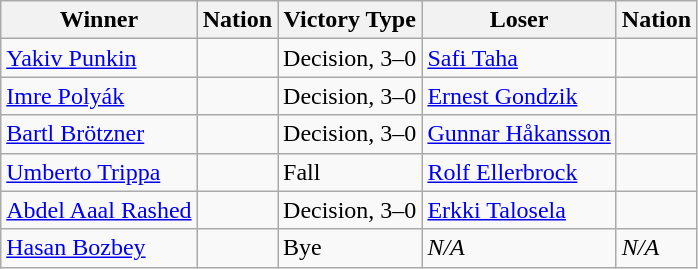<table class="wikitable sortable" style="text-align:left;">
<tr>
<th>Winner</th>
<th>Nation</th>
<th>Victory Type</th>
<th>Loser</th>
<th>Nation</th>
</tr>
<tr>
<td><a href='#'>Yakiv Punkin</a></td>
<td></td>
<td>Decision, 3–0</td>
<td><a href='#'>Safi Taha</a></td>
<td></td>
</tr>
<tr>
<td><a href='#'>Imre Polyák</a></td>
<td></td>
<td>Decision, 3–0</td>
<td><a href='#'>Ernest Gondzik</a></td>
<td></td>
</tr>
<tr>
<td><a href='#'>Bartl Brötzner</a></td>
<td></td>
<td>Decision, 3–0</td>
<td><a href='#'>Gunnar Håkansson</a></td>
<td></td>
</tr>
<tr>
<td><a href='#'>Umberto Trippa</a></td>
<td></td>
<td>Fall</td>
<td><a href='#'>Rolf Ellerbrock</a></td>
<td></td>
</tr>
<tr>
<td><a href='#'>Abdel Aaal Rashed</a></td>
<td></td>
<td>Decision, 3–0</td>
<td><a href='#'>Erkki Talosela</a></td>
<td></td>
</tr>
<tr>
<td><a href='#'>Hasan Bozbey</a></td>
<td></td>
<td>Bye</td>
<td><em>N/A</em></td>
<td><em>N/A</em></td>
</tr>
</table>
